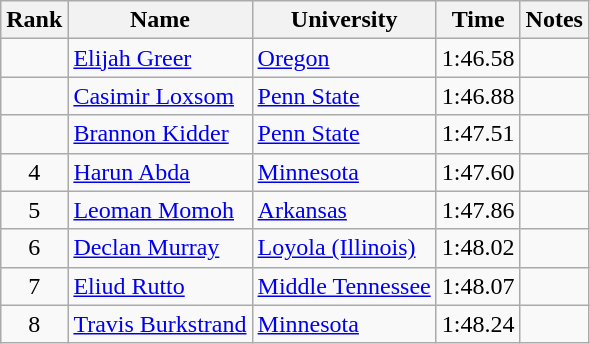<table class="wikitable sortable" style="text-align:center">
<tr>
<th>Rank</th>
<th>Name</th>
<th>University</th>
<th>Time</th>
<th>Notes</th>
</tr>
<tr>
<td></td>
<td align=left><a href='#'>Elijah Greer</a></td>
<td align=left><a href='#'>Oregon</a></td>
<td>1:46.58</td>
<td></td>
</tr>
<tr>
<td></td>
<td align=left><a href='#'>Casimir Loxsom</a></td>
<td align=left><a href='#'>Penn State</a></td>
<td>1:46.88</td>
<td></td>
</tr>
<tr>
<td></td>
<td align=left><a href='#'>Brannon Kidder</a></td>
<td align=left><a href='#'>Penn State</a></td>
<td>1:47.51</td>
<td></td>
</tr>
<tr>
<td>4</td>
<td align=left><a href='#'>Harun Abda</a></td>
<td align=left><a href='#'>Minnesota</a></td>
<td>1:47.60</td>
<td></td>
</tr>
<tr>
<td>5</td>
<td align=left><a href='#'>Leoman Momoh</a> </td>
<td align=left><a href='#'>Arkansas</a></td>
<td>1:47.86</td>
<td></td>
</tr>
<tr>
<td>6</td>
<td align=left><a href='#'>Declan Murray</a></td>
<td align=left><a href='#'>Loyola (Illinois)</a></td>
<td>1:48.02</td>
<td></td>
</tr>
<tr>
<td>7</td>
<td align=left><a href='#'>Eliud Rutto</a></td>
<td align=left><a href='#'>Middle Tennessee</a></td>
<td>1:48.07</td>
<td></td>
</tr>
<tr>
<td>8</td>
<td align=left><a href='#'>Travis Burkstrand</a></td>
<td align=left><a href='#'>Minnesota</a></td>
<td>1:48.24</td>
<td></td>
</tr>
</table>
